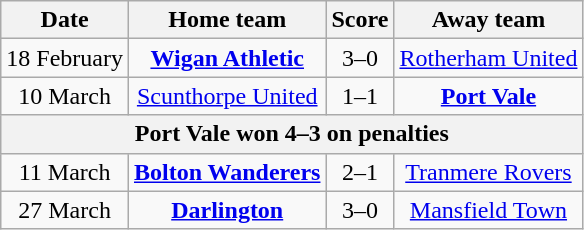<table class="wikitable" style="text-align: center">
<tr>
<th>Date</th>
<th>Home team</th>
<th>Score</th>
<th>Away team</th>
</tr>
<tr>
<td>18 February</td>
<td><strong><a href='#'>Wigan Athletic</a></strong></td>
<td>3–0</td>
<td><a href='#'>Rotherham United</a></td>
</tr>
<tr>
<td>10 March</td>
<td><a href='#'>Scunthorpe United</a></td>
<td>1–1</td>
<td><strong><a href='#'>Port Vale</a></strong></td>
</tr>
<tr>
<th colspan="5">Port Vale won 4–3 on penalties</th>
</tr>
<tr>
<td>11 March</td>
<td><strong><a href='#'>Bolton Wanderers</a></strong></td>
<td>2–1</td>
<td><a href='#'>Tranmere Rovers</a></td>
</tr>
<tr>
<td>27 March</td>
<td><strong><a href='#'>Darlington</a></strong></td>
<td>3–0</td>
<td><a href='#'>Mansfield Town</a></td>
</tr>
</table>
